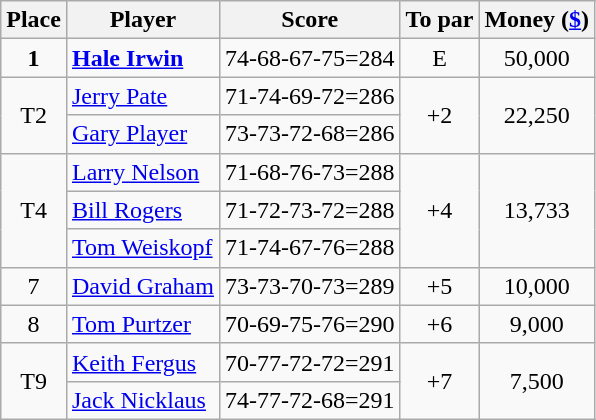<table class=wikitable>
<tr>
<th>Place</th>
<th>Player</th>
<th>Score</th>
<th>To par</th>
<th>Money (<a href='#'>$</a>)</th>
</tr>
<tr>
<td align=center><strong>1</strong></td>
<td> <strong><a href='#'>Hale Irwin</a></strong></td>
<td>74-68-67-75=284</td>
<td align=center>E</td>
<td align=center>50,000</td>
</tr>
<tr>
<td rowspan=2 align=center>T2</td>
<td> <a href='#'>Jerry Pate</a></td>
<td>71-74-69-72=286</td>
<td rowspan=2 align=center>+2</td>
<td rowspan=2 align=center>22,250</td>
</tr>
<tr>
<td> <a href='#'>Gary Player</a></td>
<td>73-73-72-68=286</td>
</tr>
<tr>
<td rowspan=3 align=center>T4</td>
<td> <a href='#'>Larry Nelson</a></td>
<td>71-68-76-73=288</td>
<td rowspan=3 align=center>+4</td>
<td rowspan=3 align=center>13,733</td>
</tr>
<tr>
<td> <a href='#'>Bill Rogers</a></td>
<td>71-72-73-72=288</td>
</tr>
<tr>
<td> <a href='#'>Tom Weiskopf</a></td>
<td>71-74-67-76=288</td>
</tr>
<tr>
<td align=center>7</td>
<td> <a href='#'>David Graham</a></td>
<td>73-73-70-73=289</td>
<td align=center>+5</td>
<td align=center>10,000</td>
</tr>
<tr>
<td align=center>8</td>
<td> <a href='#'>Tom Purtzer</a></td>
<td>70-69-75-76=290</td>
<td align=center>+6</td>
<td align=center>9,000</td>
</tr>
<tr>
<td rowspan=2 align=center>T9</td>
<td> <a href='#'>Keith Fergus</a></td>
<td>70-77-72-72=291</td>
<td rowspan=2 align=center>+7</td>
<td rowspan=2 align=center>7,500</td>
</tr>
<tr>
<td> <a href='#'>Jack Nicklaus</a></td>
<td>74-77-72-68=291</td>
</tr>
</table>
